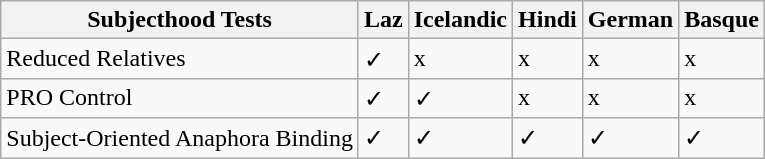<table class="wikitable">
<tr>
<th>Subjecthood Tests</th>
<th>Laz</th>
<th>Icelandic</th>
<th>Hindi</th>
<th>German</th>
<th>Basque</th>
</tr>
<tr>
<td>Reduced Relatives</td>
<td>✓</td>
<td>x</td>
<td>x</td>
<td>x</td>
<td>x</td>
</tr>
<tr>
<td>PRO Control</td>
<td>✓</td>
<td>✓</td>
<td>x</td>
<td>x</td>
<td>x</td>
</tr>
<tr>
<td>Subject-Oriented Anaphora Binding</td>
<td>✓</td>
<td>✓</td>
<td>✓</td>
<td>✓</td>
<td>✓</td>
</tr>
</table>
